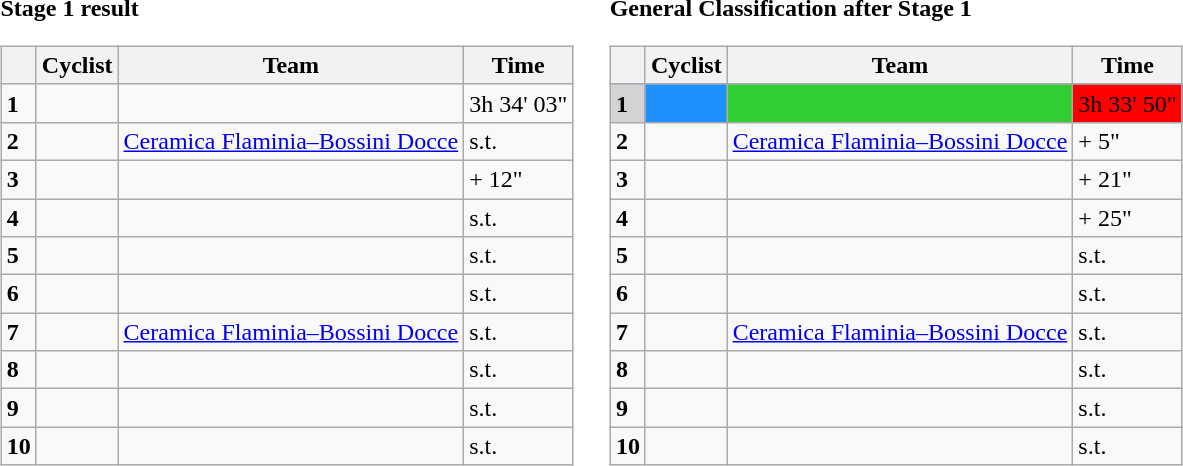<table>
<tr>
<td><strong>Stage 1 result</strong><br><table class="wikitable">
<tr>
<th></th>
<th>Cyclist</th>
<th>Team</th>
<th>Time</th>
</tr>
<tr>
<td><strong>1</strong></td>
<td></td>
<td></td>
<td>3h 34' 03"</td>
</tr>
<tr>
<td><strong>2</strong></td>
<td></td>
<td><a href='#'>Ceramica Flaminia–Bossini Docce</a></td>
<td>s.t.</td>
</tr>
<tr>
<td><strong>3</strong></td>
<td></td>
<td></td>
<td>+ 12"</td>
</tr>
<tr>
<td><strong>4</strong></td>
<td></td>
<td></td>
<td>s.t.</td>
</tr>
<tr>
<td><strong>5</strong></td>
<td></td>
<td></td>
<td>s.t.</td>
</tr>
<tr>
<td><strong>6</strong></td>
<td></td>
<td></td>
<td>s.t.</td>
</tr>
<tr>
<td><strong>7</strong></td>
<td></td>
<td><a href='#'>Ceramica Flaminia–Bossini Docce</a></td>
<td>s.t.</td>
</tr>
<tr>
<td><strong>8</strong></td>
<td></td>
<td></td>
<td>s.t.</td>
</tr>
<tr>
<td><strong>9</strong></td>
<td></td>
<td></td>
<td>s.t.</td>
</tr>
<tr>
<td><strong>10</strong></td>
<td></td>
<td></td>
<td>s.t.</td>
</tr>
</table>
</td>
<td></td>
<td><strong>General Classification after Stage 1</strong><br><table class="wikitable">
<tr>
<th></th>
<th>Cyclist</th>
<th>Team</th>
<th>Time</th>
</tr>
<tr style="background:dodgerblue">
<td bgcolor="lightgrey"><strong>1</strong></td>
<td bgcolor="dodgerblue"></td>
<td bgcolor="limegreen"></td>
<td bgcolor="red">3h 33' 50"</td>
</tr>
<tr>
<td><strong>2</strong></td>
<td></td>
<td><a href='#'>Ceramica Flaminia–Bossini Docce</a></td>
<td>+ 5"</td>
</tr>
<tr>
<td><strong>3</strong></td>
<td></td>
<td></td>
<td>+ 21"</td>
</tr>
<tr>
<td><strong>4</strong></td>
<td></td>
<td></td>
<td>+ 25"</td>
</tr>
<tr>
<td><strong>5</strong></td>
<td></td>
<td></td>
<td>s.t.</td>
</tr>
<tr>
<td><strong>6</strong></td>
<td></td>
<td></td>
<td>s.t.</td>
</tr>
<tr>
<td><strong>7</strong></td>
<td></td>
<td><a href='#'>Ceramica Flaminia–Bossini Docce</a></td>
<td>s.t.</td>
</tr>
<tr>
<td><strong>8</strong></td>
<td></td>
<td></td>
<td>s.t.</td>
</tr>
<tr>
<td><strong>9</strong></td>
<td></td>
<td></td>
<td>s.t.</td>
</tr>
<tr>
<td><strong>10</strong></td>
<td></td>
<td></td>
<td>s.t.</td>
</tr>
</table>
</td>
</tr>
</table>
